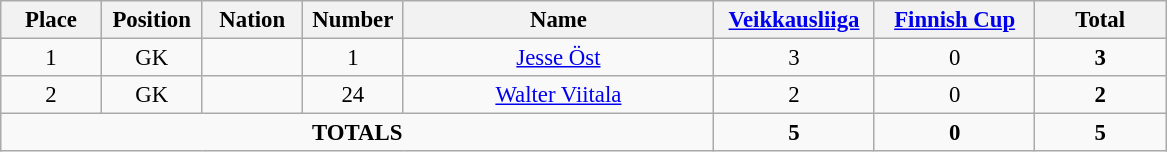<table class="wikitable" style="font-size: 95%; text-align: center;">
<tr>
<th width=60>Place</th>
<th width=60>Position</th>
<th width=60>Nation</th>
<th width=60>Number</th>
<th width=200>Name</th>
<th width=100><a href='#'>Veikkausliiga</a></th>
<th width=100><a href='#'>Finnish Cup</a></th>
<th width=80><strong>Total</strong></th>
</tr>
<tr>
<td>1</td>
<td>GK</td>
<td></td>
<td>1</td>
<td><a href='#'>Jesse Öst</a></td>
<td>3</td>
<td>0</td>
<td><strong>3</strong></td>
</tr>
<tr>
<td>2</td>
<td>GK</td>
<td></td>
<td>24</td>
<td><a href='#'>Walter Viitala</a></td>
<td>2</td>
<td>0</td>
<td><strong>2</strong></td>
</tr>
<tr>
<td colspan="5"><strong>TOTALS</strong></td>
<td><strong>5</strong></td>
<td><strong>0</strong></td>
<td><strong>5</strong></td>
</tr>
</table>
